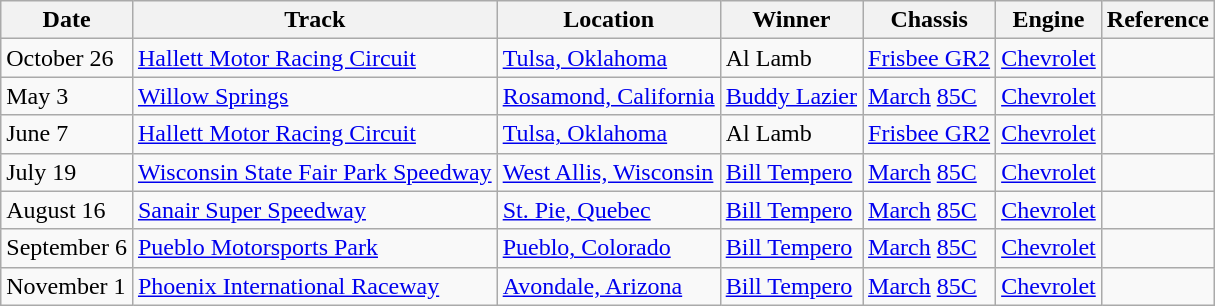<table class="wikitable">
<tr>
<th>Date</th>
<th>Track</th>
<th>Location</th>
<th>Winner</th>
<th>Chassis</th>
<th>Engine</th>
<th>Reference</th>
</tr>
<tr>
<td>October 26</td>
<td><a href='#'>Hallett Motor Racing Circuit</a></td>
<td><a href='#'>Tulsa, Oklahoma</a></td>
<td>Al Lamb</td>
<td><a href='#'>Frisbee GR2</a></td>
<td><a href='#'>Chevrolet</a></td>
<td align="center"></td>
</tr>
<tr>
<td>May 3</td>
<td><a href='#'>Willow Springs</a></td>
<td><a href='#'>Rosamond, California</a></td>
<td><a href='#'>Buddy Lazier</a></td>
<td><a href='#'>March</a> <a href='#'>85C</a></td>
<td><a href='#'>Chevrolet</a></td>
<td align="center"></td>
</tr>
<tr>
<td>June 7</td>
<td><a href='#'>Hallett Motor Racing Circuit</a></td>
<td><a href='#'>Tulsa, Oklahoma</a></td>
<td>Al Lamb</td>
<td><a href='#'>Frisbee GR2</a></td>
<td><a href='#'>Chevrolet</a></td>
<td align="center"></td>
</tr>
<tr>
<td>July 19</td>
<td><a href='#'>Wisconsin State Fair Park Speedway</a></td>
<td><a href='#'>West Allis, Wisconsin</a></td>
<td><a href='#'>Bill Tempero</a></td>
<td><a href='#'>March</a> <a href='#'>85C</a></td>
<td><a href='#'>Chevrolet</a></td>
<td align="center"></td>
</tr>
<tr>
<td>August 16</td>
<td><a href='#'>Sanair Super Speedway</a></td>
<td><a href='#'>St. Pie, Quebec</a></td>
<td><a href='#'>Bill Tempero</a></td>
<td><a href='#'>March</a> <a href='#'>85C</a></td>
<td><a href='#'>Chevrolet</a></td>
<td align="center"></td>
</tr>
<tr>
<td>September 6</td>
<td><a href='#'>Pueblo Motorsports Park</a></td>
<td><a href='#'>Pueblo, Colorado</a></td>
<td><a href='#'>Bill Tempero</a></td>
<td><a href='#'>March</a> <a href='#'>85C</a></td>
<td><a href='#'>Chevrolet</a></td>
<td align="center"></td>
</tr>
<tr>
<td>November 1</td>
<td><a href='#'>Phoenix International Raceway</a></td>
<td><a href='#'>Avondale, Arizona</a></td>
<td><a href='#'>Bill Tempero</a></td>
<td><a href='#'>March</a> <a href='#'>85C</a></td>
<td><a href='#'>Chevrolet</a></td>
<td align="center"></td>
</tr>
</table>
